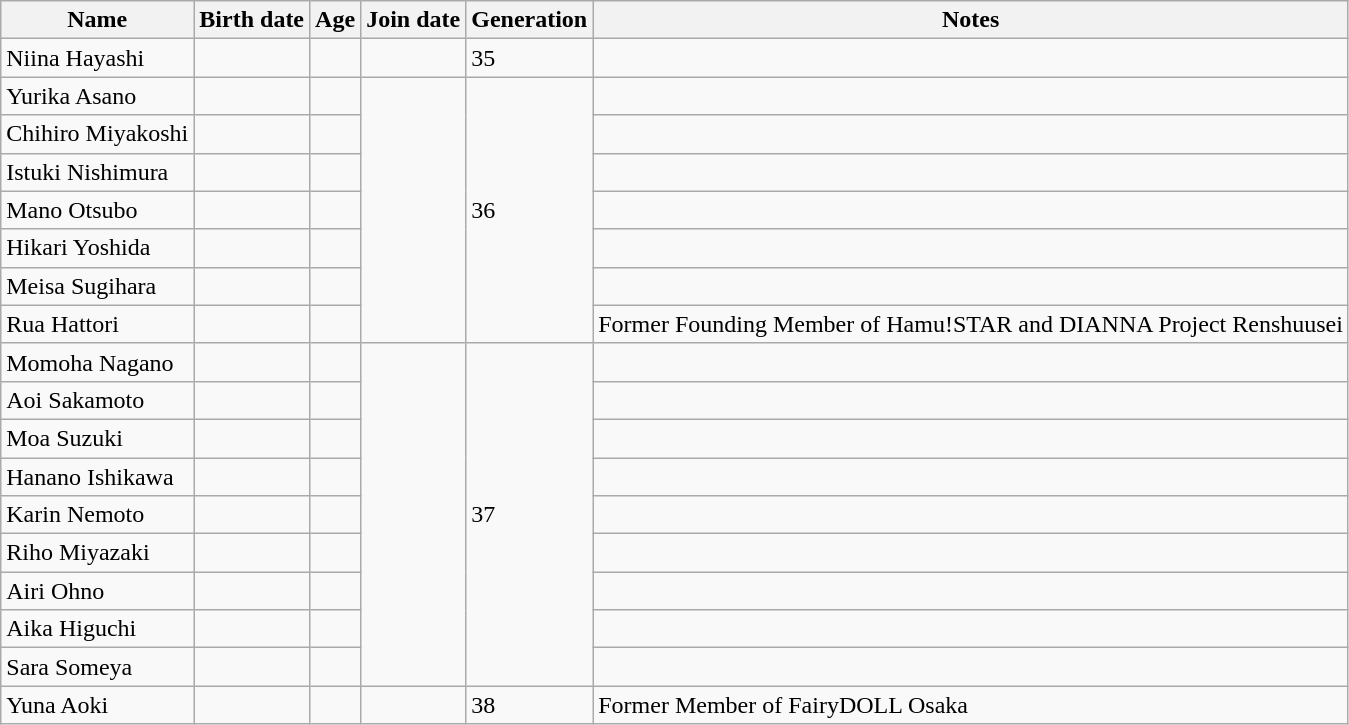<table class="wikitable">
<tr>
<th>Name</th>
<th>Birth date</th>
<th>Age</th>
<th>Join date</th>
<th>Generation</th>
<th>Notes</th>
</tr>
<tr>
<td>Niina Hayashi</td>
<td></td>
<td></td>
<td></td>
<td>35</td>
<td></td>
</tr>
<tr>
<td>Yurika Asano</td>
<td></td>
<td></td>
<td rowspan="7"></td>
<td rowspan="7">36</td>
<td></td>
</tr>
<tr>
<td>Chihiro Miyakoshi</td>
<td></td>
<td></td>
<td></td>
</tr>
<tr>
<td>Istuki Nishimura</td>
<td></td>
<td></td>
<td></td>
</tr>
<tr>
<td>Mano Otsubo</td>
<td></td>
<td></td>
<td></td>
</tr>
<tr>
<td>Hikari Yoshida</td>
<td></td>
<td></td>
<td></td>
</tr>
<tr>
<td>Meisa Sugihara</td>
<td></td>
<td></td>
<td></td>
</tr>
<tr>
<td>Rua Hattori</td>
<td></td>
<td></td>
<td>Former Founding Member of Hamu!STAR and DIANNA Project Renshuusei</td>
</tr>
<tr>
<td>Momoha Nagano</td>
<td></td>
<td></td>
<td rowspan="9"></td>
<td rowspan="9">37</td>
<td></td>
</tr>
<tr>
<td>Aoi Sakamoto</td>
<td></td>
<td></td>
<td></td>
</tr>
<tr>
<td>Moa Suzuki</td>
<td></td>
<td></td>
<td></td>
</tr>
<tr>
<td>Hanano Ishikawa</td>
<td></td>
<td></td>
</tr>
<tr>
<td>Karin Nemoto</td>
<td></td>
<td></td>
<td></td>
</tr>
<tr>
<td>Riho Miyazaki</td>
<td></td>
<td></td>
<td></td>
</tr>
<tr>
<td>Airi Ohno</td>
<td></td>
<td></td>
<td></td>
</tr>
<tr>
<td>Aika Higuchi</td>
<td></td>
<td></td>
<td></td>
</tr>
<tr>
<td>Sara Someya</td>
<td></td>
<td></td>
<td></td>
</tr>
<tr>
<td>Yuna Aoki</td>
<td></td>
<td></td>
<td></td>
<td>38</td>
<td>Former Member of FairyDOLL Osaka</td>
</tr>
</table>
